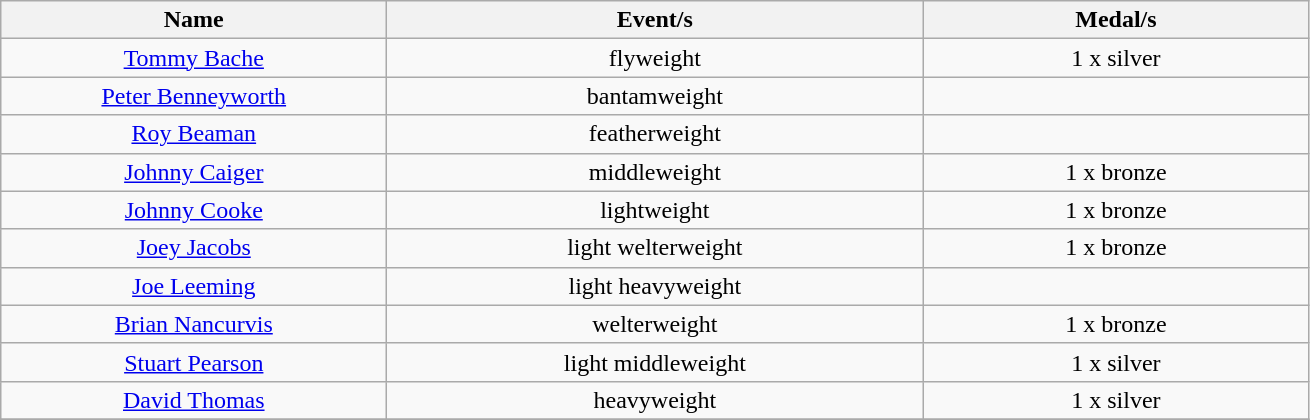<table class="wikitable" style="text-align: center">
<tr>
<th width=250>Name</th>
<th width=350>Event/s</th>
<th width=250>Medal/s</th>
</tr>
<tr>
<td><a href='#'>Tommy Bache</a></td>
<td>flyweight</td>
<td>1 x silver</td>
</tr>
<tr>
<td><a href='#'>Peter Benneyworth</a></td>
<td>bantamweight</td>
<td></td>
</tr>
<tr>
<td><a href='#'>Roy Beaman</a></td>
<td>featherweight</td>
<td></td>
</tr>
<tr>
<td><a href='#'>Johnny Caiger</a></td>
<td>middleweight</td>
<td>1 x bronze</td>
</tr>
<tr>
<td><a href='#'>Johnny Cooke</a></td>
<td>lightweight</td>
<td>1 x bronze</td>
</tr>
<tr>
<td><a href='#'>Joey Jacobs</a></td>
<td>light welterweight</td>
<td>1 x bronze</td>
</tr>
<tr>
<td><a href='#'>Joe Leeming</a></td>
<td>light heavyweight</td>
<td></td>
</tr>
<tr>
<td><a href='#'>Brian Nancurvis</a></td>
<td>welterweight</td>
<td>1 x bronze</td>
</tr>
<tr>
<td><a href='#'>Stuart Pearson</a></td>
<td>light middleweight</td>
<td>1 x silver</td>
</tr>
<tr>
<td><a href='#'>David Thomas</a></td>
<td>heavyweight</td>
<td>1 x silver</td>
</tr>
<tr>
</tr>
</table>
